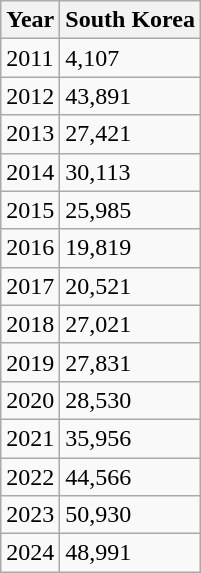<table class="wikitable">
<tr>
<th>Year</th>
<th>South Korea</th>
</tr>
<tr>
<td>2011</td>
<td>4,107</td>
</tr>
<tr>
<td>2012</td>
<td>43,891</td>
</tr>
<tr>
<td>2013</td>
<td>27,421</td>
</tr>
<tr>
<td>2014</td>
<td>30,113</td>
</tr>
<tr>
<td>2015</td>
<td>25,985</td>
</tr>
<tr>
<td>2016</td>
<td>19,819</td>
</tr>
<tr>
<td>2017</td>
<td>20,521</td>
</tr>
<tr>
<td>2018</td>
<td>27,021</td>
</tr>
<tr>
<td>2019</td>
<td>27,831</td>
</tr>
<tr>
<td>2020</td>
<td>28,530</td>
</tr>
<tr>
<td>2021</td>
<td>35,956</td>
</tr>
<tr>
<td>2022</td>
<td>44,566</td>
</tr>
<tr>
<td>2023</td>
<td>50,930</td>
</tr>
<tr>
<td>2024</td>
<td>48,991</td>
</tr>
</table>
